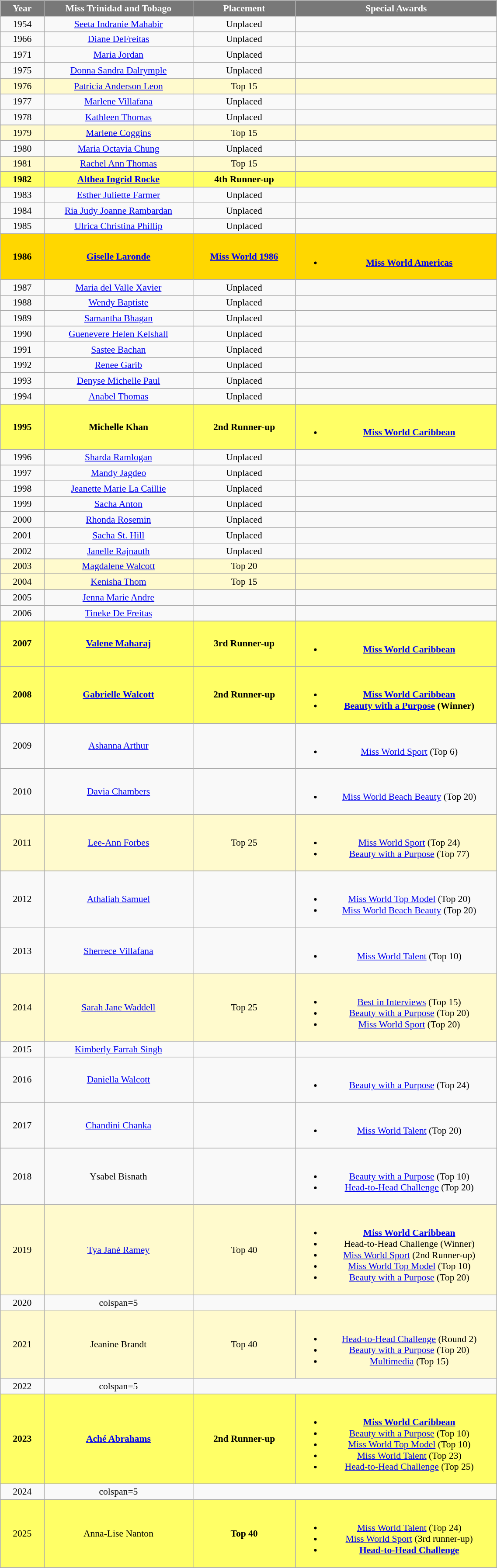<table class="wikitable sortable" style="font-size: 90%; text-align:center">
<tr>
<th width="60" style="background-color:#787878;color:#FFFFFF;">Year</th>
<th width="220" style="background-color:#787878;color:#FFFFFF;">Miss Trinidad and Tobago</th>
<th width="150" style="background-color:#787878;color:#FFFFFF;">Placement</th>
<th width="300" style="background-color:#787878;color:#FFFFFF;">Special Awards</th>
</tr>
<tr>
</tr>
<tr style="background-color:##C0C0C0">
<td>1954</td>
<td><a href='#'>Seeta Indranie Mahabir</a></td>
<td>Unplaced</td>
<td></td>
</tr>
<tr>
<td>1966</td>
<td><a href='#'>Diane DeFreitas</a></td>
<td>Unplaced</td>
<td></td>
</tr>
<tr>
<td>1971</td>
<td><a href='#'>Maria Jordan</a></td>
<td>Unplaced</td>
<td></td>
</tr>
<tr>
<td>1975</td>
<td><a href='#'>Donna Sandra Dalrymple</a></td>
<td>Unplaced</td>
<td></td>
</tr>
<tr>
</tr>
<tr style="background-color:#FFFACD">
<td>1976</td>
<td><a href='#'>Patricia Anderson Leon</a></td>
<td>Top 15</td>
<td></td>
</tr>
<tr>
<td>1977</td>
<td><a href='#'>Marlene Villafana</a></td>
<td>Unplaced</td>
<td></td>
</tr>
<tr>
<td>1978</td>
<td><a href='#'>Kathleen Thomas</a></td>
<td>Unplaced</td>
<td></td>
</tr>
<tr>
</tr>
<tr style="background-color:#FFFACD">
<td>1979</td>
<td><a href='#'>Marlene Coggins</a></td>
<td>Top 15</td>
<td></td>
</tr>
<tr>
<td>1980</td>
<td><a href='#'>Maria Octavia Chung</a></td>
<td>Unplaced</td>
<td></td>
</tr>
<tr>
</tr>
<tr style="background-color:#FFFACD">
<td>1981</td>
<td><a href='#'>Rachel Ann Thomas</a></td>
<td>Top 15</td>
<td></td>
</tr>
<tr>
</tr>
<tr style="background-color:#FFFF66">
<td><strong>1982</strong></td>
<td><strong><a href='#'>Althea Ingrid Rocke</a></strong></td>
<td><strong>4th Runner-up</strong></td>
<td></td>
</tr>
<tr>
<td>1983</td>
<td><a href='#'>Esther Juliette Farmer</a></td>
<td>Unplaced</td>
<td></td>
</tr>
<tr>
<td>1984</td>
<td><a href='#'>Ria Judy Joanne Rambardan</a></td>
<td>Unplaced</td>
<td></td>
</tr>
<tr>
<td>1985</td>
<td><a href='#'>Ulrica Christina Phillip</a></td>
<td>Unplaced</td>
<td></td>
</tr>
<tr>
</tr>
<tr style="background-color:Gold; font-weight: bold">
<td>1986</td>
<td><a href='#'>Giselle Laronde</a></td>
<td><a href='#'>Miss World 1986</a></td>
<td><br><ul><li><a href='#'>Miss World Americas</a></li></ul></td>
</tr>
<tr>
<td>1987</td>
<td><a href='#'>Maria del Valle Xavier</a></td>
<td>Unplaced</td>
<td></td>
</tr>
<tr>
<td>1988</td>
<td><a href='#'>Wendy Baptiste</a></td>
<td>Unplaced</td>
<td></td>
</tr>
<tr>
<td>1989</td>
<td><a href='#'>Samantha Bhagan</a></td>
<td>Unplaced</td>
<td></td>
</tr>
<tr>
<td>1990</td>
<td><a href='#'>Guenevere Helen Kelshall</a></td>
<td>Unplaced</td>
<td></td>
</tr>
<tr>
<td>1991</td>
<td><a href='#'>Sastee Bachan</a></td>
<td>Unplaced</td>
<td></td>
</tr>
<tr>
<td>1992</td>
<td><a href='#'>Renee Garib</a></td>
<td>Unplaced</td>
<td></td>
</tr>
<tr>
<td>1993</td>
<td><a href='#'>Denyse Michelle Paul</a></td>
<td>Unplaced</td>
<td></td>
</tr>
<tr>
<td>1994</td>
<td><a href='#'>Anabel Thomas</a></td>
<td>Unplaced</td>
<td></td>
</tr>
<tr>
</tr>
<tr style="background-color:#FFFF66">
<td><strong>1995</strong></td>
<td><strong>Michelle Khan</strong></td>
<td><strong>2nd Runner-up</strong></td>
<td><br><ul><li><strong><a href='#'>Miss World Caribbean</a></strong></li></ul></td>
</tr>
<tr>
<td>1996</td>
<td><a href='#'>Sharda Ramlogan</a></td>
<td>Unplaced</td>
<td></td>
</tr>
<tr>
<td>1997</td>
<td><a href='#'>Mandy Jagdeo</a></td>
<td>Unplaced</td>
<td></td>
</tr>
<tr>
<td>1998</td>
<td><a href='#'>Jeanette Marie La Caillie</a></td>
<td>Unplaced</td>
<td></td>
</tr>
<tr>
<td>1999</td>
<td><a href='#'>Sacha Anton</a></td>
<td>Unplaced</td>
<td></td>
</tr>
<tr>
<td>2000</td>
<td><a href='#'>Rhonda Rosemin</a></td>
<td>Unplaced</td>
<td></td>
</tr>
<tr>
<td>2001</td>
<td><a href='#'>Sacha St. Hill</a></td>
<td>Unplaced</td>
<td></td>
</tr>
<tr>
<td>2002</td>
<td><a href='#'>Janelle Rajnauth</a></td>
<td>Unplaced</td>
<td></td>
</tr>
<tr>
</tr>
<tr style="background-color:#FFFACD">
<td>2003</td>
<td><a href='#'>Magdalene Walcott</a></td>
<td>Top 20</td>
<td></td>
</tr>
<tr>
</tr>
<tr style="background-color:#FFFACD">
<td>2004</td>
<td><a href='#'>Kenisha Thom</a></td>
<td>Top 15</td>
<td></td>
</tr>
<tr>
<td>2005</td>
<td><a href='#'>Jenna Marie Andre</a></td>
<td></td>
<td></td>
</tr>
<tr>
<td>2006</td>
<td><a href='#'>Tineke De Freitas</a></td>
<td></td>
<td></td>
</tr>
<tr>
</tr>
<tr style="background-color:#FFFF66">
<td><strong>2007</strong></td>
<td><strong><a href='#'>Valene Maharaj</a></strong></td>
<td><strong>3rd Runner-up</strong></td>
<td><br><ul><li><strong><a href='#'>Miss World Caribbean</a></strong></li></ul></td>
</tr>
<tr>
</tr>
<tr style="background-color:#FFFF66">
<td><strong>2008</strong></td>
<td><strong><a href='#'>Gabrielle Walcott</a></strong></td>
<td><strong>2nd Runner-up</strong></td>
<td><br><ul><li><strong><a href='#'>Miss World Caribbean</a></strong></li><li><strong><a href='#'>Beauty with a Purpose</a> (Winner)</strong></li></ul></td>
</tr>
<tr>
<td>2009</td>
<td><a href='#'>Ashanna Arthur</a></td>
<td></td>
<td><br><ul><li><a href='#'>Miss World Sport</a> (Top 6)</li></ul></td>
</tr>
<tr>
<td>2010</td>
<td><a href='#'>Davia Chambers</a></td>
<td></td>
<td><br><ul><li><a href='#'>Miss World Beach Beauty</a> (Top 20)</li></ul></td>
</tr>
<tr style="background-color:#FFFACD">
<td>2011</td>
<td><a href='#'>Lee-Ann Forbes</a></td>
<td>Top 25</td>
<td><br><ul><li><a href='#'>Miss World Sport</a> (Top 24)</li><li><a href='#'>Beauty with a Purpose</a> (Top 77)</li></ul></td>
</tr>
<tr>
<td>2012</td>
<td><a href='#'>Athaliah Samuel</a></td>
<td></td>
<td><br><ul><li><a href='#'>Miss World Top Model</a> (Top 20)</li><li><a href='#'>Miss World Beach Beauty</a> (Top 20)</li></ul></td>
</tr>
<tr>
<td>2013</td>
<td><a href='#'>Sherrece Villafana</a></td>
<td></td>
<td><br><ul><li><a href='#'>Miss World Talent</a> (Top 10)</li></ul></td>
</tr>
<tr style="background-color:#FFFACD;">
<td>2014</td>
<td><a href='#'>Sarah Jane Waddell</a></td>
<td>Top 25</td>
<td><br><ul><li><a href='#'>Best in Interviews</a> (Top 15)</li><li><a href='#'>Beauty with a Purpose</a> (Top 20)</li><li><a href='#'>Miss World Sport</a> (Top 20)</li></ul></td>
</tr>
<tr>
<td>2015</td>
<td><a href='#'>Kimberly Farrah Singh</a></td>
<td></td>
<td></td>
</tr>
<tr>
<td>2016</td>
<td><a href='#'>Daniella Walcott</a></td>
<td></td>
<td><br><ul><li><a href='#'>Beauty with a Purpose</a> (Top 24)</li></ul></td>
</tr>
<tr>
<td>2017</td>
<td><a href='#'>Chandini Chanka</a></td>
<td></td>
<td><br><ul><li><a href='#'>Miss World Talent</a> (Top 20)</li></ul></td>
</tr>
<tr>
<td>2018</td>
<td>Ysabel Bisnath</td>
<td></td>
<td><br><ul><li><a href='#'>Beauty with a Purpose</a> (Top 10)</li><li><a href='#'>Head-to-Head Challenge</a> (Top 20)</li></ul></td>
</tr>
<tr style="background-color:#FFFACD">
<td>2019</td>
<td><a href='#'>Tya Jané Ramey</a></td>
<td>Top 40</td>
<td><br><ul><li><strong><a href='#'>Miss World Caribbean</a></strong></li><li>Head-to-Head Challenge (Winner)</li><li><a href='#'>Miss World Sport</a> (2nd Runner-up)</li><li><a href='#'>Miss World Top Model</a> (Top 10)</li><li><a href='#'>Beauty with a Purpose</a> (Top 20)</li></ul></td>
</tr>
<tr>
<td>2020</td>
<td>colspan=5 </td>
</tr>
<tr style="background-color:#FFFACD">
<td>2021</td>
<td>Jeanine Brandt</td>
<td>Top 40</td>
<td><br><ul><li><a href='#'>Head-to-Head Challenge</a> (Round 2)</li><li><a href='#'>Beauty with a Purpose</a> (Top 20)</li><li><a href='#'>Multimedia</a> (Top 15)</li></ul></td>
</tr>
<tr>
<td>2022</td>
<td>colspan=5 </td>
</tr>
<tr style="background-color:#FFFF66">
<td><strong>2023</strong></td>
<td><strong><a href='#'>Aché Abrahams</a></strong></td>
<td><strong>2nd Runner-up</strong></td>
<td><br><ul><li><strong><a href='#'>Miss World Caribbean</a></strong></li><li><a href='#'>Beauty with a Purpose</a> (Top 10)</li><li><a href='#'>Miss World Top Model</a> (Top 10)</li><li><a href='#'>Miss World Talent</a> (Top 23)</li><li><a href='#'>Head-to-Head Challenge</a> (Top 25)</li></ul></td>
</tr>
<tr>
<td>2024</td>
<td>colspan=5 </td>
</tr>
<tr style="background-color:#FFFF66">
<td>2025</td>
<td>Anna-Lise Nanton</td>
<td><strong>Top 40</strong></td>
<td><br><ul><li><a href='#'>Miss World Talent</a> (Top 24)</li><li><a href='#'>Miss World Sport</a> (3rd runner-up)</li><li><strong><a href='#'>Head-to-Head Challenge</a></strong></li></ul></td>
</tr>
<tr>
</tr>
</table>
